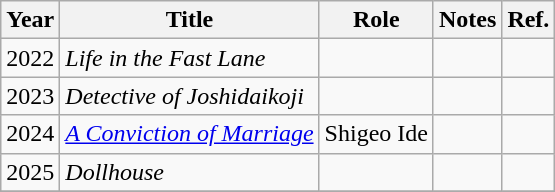<table class="wikitable">
<tr>
<th>Year</th>
<th>Title</th>
<th>Role</th>
<th>Notes</th>
<th>Ref.</th>
</tr>
<tr>
<td>2022</td>
<td><em>Life in the Fast Lane</em></td>
<td></td>
<td></td>
<td></td>
</tr>
<tr>
<td>2023</td>
<td><em>Detective of Joshidaikoji</em></td>
<td></td>
<td></td>
<td></td>
</tr>
<tr>
<td>2024</td>
<td><em><a href='#'>A Conviction of Marriage</a></em></td>
<td>Shigeo Ide</td>
<td></td>
<td></td>
</tr>
<tr>
<td>2025</td>
<td><em>Dollhouse</em></td>
<td></td>
<td></td>
<td></td>
</tr>
<tr>
</tr>
</table>
